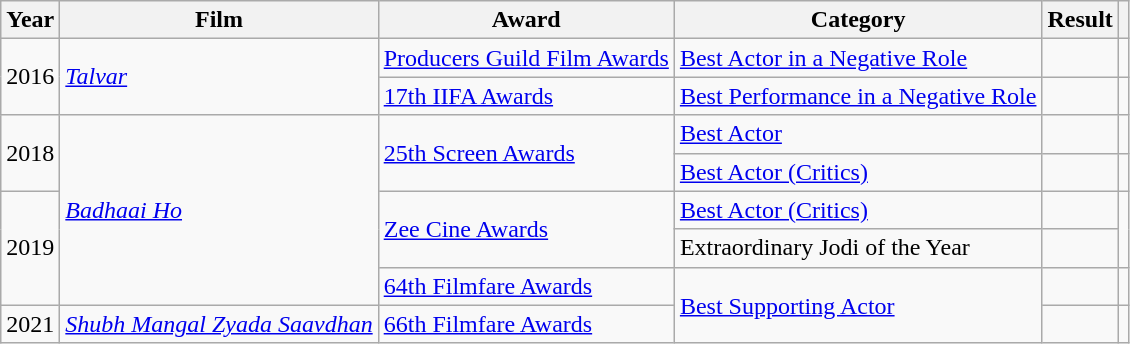<table class="wikitable">
<tr>
<th>Year</th>
<th>Film</th>
<th>Award</th>
<th>Category</th>
<th>Result</th>
<th></th>
</tr>
<tr>
<td rowspan="2">2016</td>
<td rowspan="2"><em><a href='#'>Talvar</a></em></td>
<td><a href='#'>Producers Guild Film Awards</a></td>
<td><a href='#'>Best Actor in a Negative Role</a></td>
<td></td>
<td></td>
</tr>
<tr>
<td><a href='#'>17th IIFA Awards</a></td>
<td><a href='#'>Best Performance in a Negative Role</a></td>
<td></td>
<td style=text-align:center></td>
</tr>
<tr>
<td rowspan="2">2018</td>
<td rowspan="5"><em><a href='#'>Badhaai Ho</a></em></td>
<td rowspan=2><a href='#'>25th Screen Awards</a></td>
<td><a href='#'>Best Actor</a></td>
<td></td>
<td style=text-align:center></td>
</tr>
<tr>
<td><a href='#'>Best Actor (Critics)</a></td>
<td></td>
<td style=text-align:center></td>
</tr>
<tr>
<td rowspan="3">2019</td>
<td rowspan="2"><a href='#'>Zee Cine Awards</a></td>
<td><a href='#'>Best Actor (Critics)</a></td>
<td></td>
<td style=text-align:center rowspan="2"></td>
</tr>
<tr>
<td>Extraordinary Jodi of the Year</td>
<td> </td>
</tr>
<tr>
<td><a href='#'>64th Filmfare Awards</a></td>
<td rowspan="2"><a href='#'>Best Supporting Actor</a></td>
<td> </td>
<td style=text-align:center></td>
</tr>
<tr>
<td>2021</td>
<td><em><a href='#'>Shubh Mangal Zyada Saavdhan</a></em></td>
<td><a href='#'>66th Filmfare Awards</a></td>
<td></td>
<td style=text-align:center></td>
</tr>
</table>
